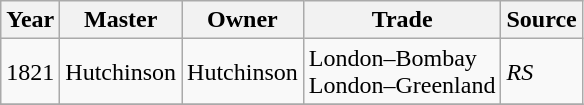<table class=" wikitable">
<tr>
<th>Year</th>
<th>Master</th>
<th>Owner</th>
<th>Trade</th>
<th>Source</th>
</tr>
<tr>
<td>1821</td>
<td>Hutchinson</td>
<td>Hutchinson</td>
<td>London–Bombay<br>London–Greenland</td>
<td><em>RS</em></td>
</tr>
<tr>
</tr>
</table>
